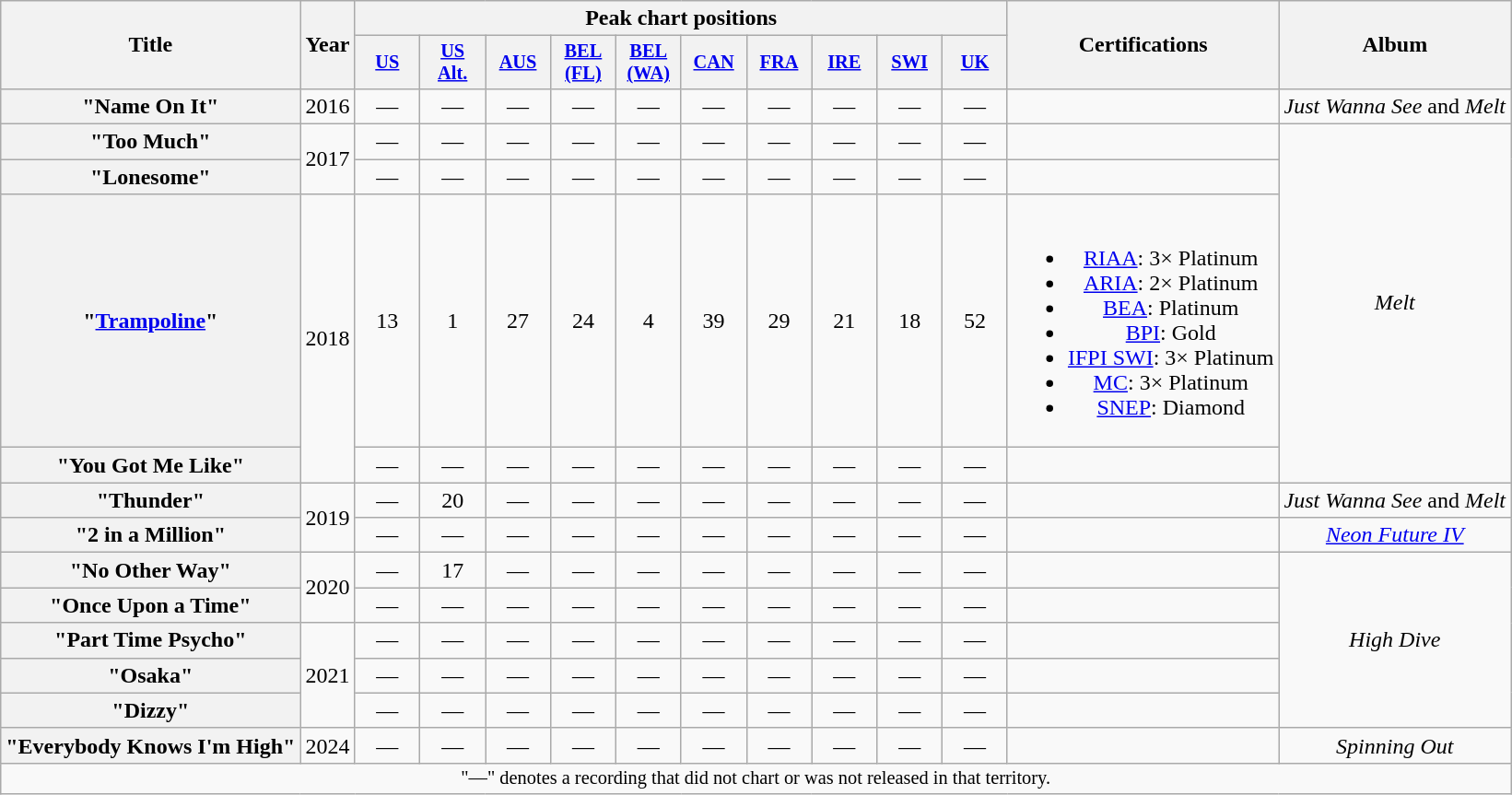<table class="wikitable plainrowheaders" style="text-align:center;">
<tr>
<th scope="col" rowspan="2">Title</th>
<th scope="col" rowspan="2">Year</th>
<th scope="col" colspan="10">Peak chart positions</th>
<th scope="col" rowspan="2">Certifications</th>
<th scope="col" rowspan="2">Album</th>
</tr>
<tr>
<th scope="col" style="width:3em;font-size:85%;"><a href='#'>US</a><br></th>
<th scope="col" style="width:3em;font-size:85%;"><a href='#'>US<br>Alt.</a><br></th>
<th scope="col" style="width:3em;font-size:85%;"><a href='#'>AUS</a><br></th>
<th scope="col" style="width:3em;font-size:85%;"><a href='#'>BEL<br>(FL)</a><br></th>
<th scope="col" style="width:3em;font-size:85%;"><a href='#'>BEL<br>(WA)</a><br></th>
<th scope="col" style="width:3em;font-size:85%;"><a href='#'>CAN</a><br></th>
<th scope="col" style="width:3em;font-size:85%;"><a href='#'>FRA</a><br></th>
<th scope="col" style="width:3em;font-size:85%;"><a href='#'>IRE</a><br></th>
<th scope="col" style="width:3em;font-size:85%;"><a href='#'>SWI</a><br></th>
<th scope="col" style="width:3em;font-size:85%;"><a href='#'>UK</a><br></th>
</tr>
<tr>
<th scope="row">"Name On It"</th>
<td>2016</td>
<td>—</td>
<td>—</td>
<td>—</td>
<td>—</td>
<td>—</td>
<td>—</td>
<td>—</td>
<td>—</td>
<td>—</td>
<td>—</td>
<td></td>
<td><em>Just Wanna See</em> and <em>Melt</em></td>
</tr>
<tr>
<th scope="row">"Too Much"</th>
<td rowspan="2">2017</td>
<td>—</td>
<td>—</td>
<td>—</td>
<td>—</td>
<td>—</td>
<td>—</td>
<td>—</td>
<td>—</td>
<td>—</td>
<td>—</td>
<td></td>
<td rowspan="4"><em>Melt</em></td>
</tr>
<tr>
<th scope="row">"Lonesome"</th>
<td>—</td>
<td>—</td>
<td>—</td>
<td>—</td>
<td>—</td>
<td>—</td>
<td>—</td>
<td>—</td>
<td>—</td>
<td>—</td>
<td></td>
</tr>
<tr>
<th scope="row">"<a href='#'>Trampoline</a>"<br></th>
<td rowspan="2">2018</td>
<td>13</td>
<td>1</td>
<td>27</td>
<td>24</td>
<td>4</td>
<td>39</td>
<td>29</td>
<td>21</td>
<td>18</td>
<td>52</td>
<td><br><ul><li><a href='#'>RIAA</a>: 3× Platinum</li><li><a href='#'>ARIA</a>: 2× Platinum</li><li><a href='#'>BEA</a>: Platinum</li><li><a href='#'>BPI</a>: Gold</li><li><a href='#'>IFPI SWI</a>: 3× Platinum</li><li><a href='#'>MC</a>: 3× Platinum</li><li><a href='#'>SNEP</a>: Diamond</li></ul></td>
</tr>
<tr>
<th scope="row">"You Got Me Like"<br></th>
<td>—</td>
<td>—</td>
<td>—</td>
<td>—</td>
<td>—</td>
<td>—</td>
<td>—</td>
<td>—</td>
<td>—</td>
<td>—</td>
<td></td>
</tr>
<tr>
<th scope="row">"Thunder"</th>
<td rowspan="2">2019</td>
<td>—</td>
<td>20</td>
<td>—</td>
<td>—</td>
<td>—</td>
<td>—</td>
<td>—</td>
<td>—</td>
<td>—</td>
<td>—</td>
<td></td>
<td><em>Just Wanna See</em> and <em>Melt</em></td>
</tr>
<tr>
<th scope="row">"2 in a Million"<br></th>
<td>—</td>
<td>—</td>
<td>—</td>
<td>—</td>
<td>—</td>
<td>—</td>
<td>—</td>
<td>—</td>
<td>—</td>
<td>—</td>
<td></td>
<td><em><a href='#'>Neon Future IV</a></em></td>
</tr>
<tr>
<th scope="row">"No Other Way"</th>
<td rowspan="2">2020</td>
<td>—</td>
<td>17</td>
<td>—</td>
<td>—</td>
<td>—</td>
<td>—</td>
<td>—</td>
<td>—</td>
<td>—</td>
<td>—</td>
<td></td>
<td rowspan="5"><em>High Dive</em></td>
</tr>
<tr>
<th scope="row">"Once Upon a Time"</th>
<td>—</td>
<td>—</td>
<td>—</td>
<td>—</td>
<td>—</td>
<td>—</td>
<td>—</td>
<td>—</td>
<td>—</td>
<td>—</td>
<td></td>
</tr>
<tr>
<th scope="row">"Part Time Psycho"<br></th>
<td rowspan="3">2021</td>
<td>—</td>
<td>—</td>
<td>—</td>
<td>—</td>
<td>—</td>
<td>—</td>
<td>—</td>
<td>—</td>
<td>—</td>
<td>—</td>
<td></td>
</tr>
<tr>
<th scope="row">"Osaka"</th>
<td>—</td>
<td>—</td>
<td>—</td>
<td>—</td>
<td>—</td>
<td>—</td>
<td>—</td>
<td>—</td>
<td>—</td>
<td>—</td>
<td></td>
</tr>
<tr>
<th scope="row">"Dizzy"</th>
<td>—</td>
<td>—</td>
<td>—</td>
<td>—</td>
<td>—</td>
<td>—</td>
<td>—</td>
<td>—</td>
<td>—</td>
<td>—</td>
<td></td>
</tr>
<tr>
<th scope="row">"Everybody Knows I'm High"</th>
<td>2024</td>
<td>—</td>
<td>—</td>
<td>—</td>
<td>—</td>
<td>—</td>
<td>—</td>
<td>—</td>
<td>—</td>
<td>—</td>
<td>—</td>
<td></td>
<td><em>Spinning Out</em></td>
</tr>
<tr>
<td colspan="18" style="font-size:85%;">"—" denotes a recording that did not chart or was not released in that territory.</td>
</tr>
</table>
